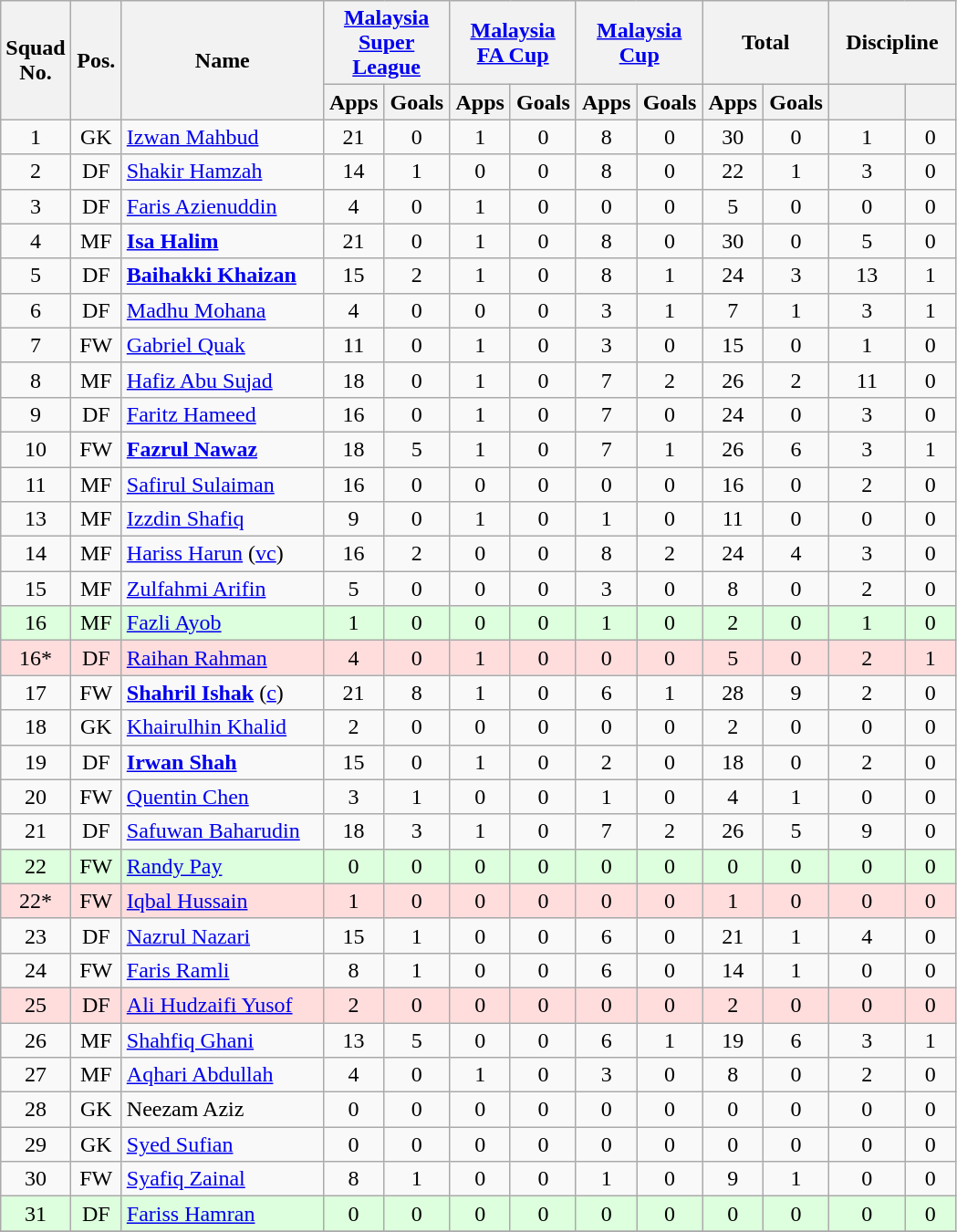<table class="wikitable sortable" style="text-align:center">
<tr>
<th rowspan="2">Squad<br>No.</th>
<th rowspan="2" width="30">Pos.</th>
<th rowspan="2" width="140">Name</th>
<th colspan="2" width="85"><a href='#'>Malaysia Super League</a></th>
<th colspan="2" width="85"><a href='#'>Malaysia FA Cup</a></th>
<th colspan="2" width="85"><a href='#'>Malaysia Cup</a></th>
<th colspan="2" width="85">Total</th>
<th colspan="2" width="85">Discipline</th>
</tr>
<tr>
<th>Apps</th>
<th>Goals</th>
<th>Apps</th>
<th>Goals</th>
<th>Apps</th>
<th>Goals</th>
<th>Apps</th>
<th>Goals</th>
<th></th>
<th></th>
</tr>
<tr>
<td>1</td>
<td>GK</td>
<td align="left"><a href='#'>Izwan Mahbud</a></td>
<td>21</td>
<td>0</td>
<td>1</td>
<td>0</td>
<td>8</td>
<td>0</td>
<td>30</td>
<td>0</td>
<td>1</td>
<td>0</td>
</tr>
<tr>
<td>2</td>
<td>DF</td>
<td align="left"><a href='#'>Shakir Hamzah</a></td>
<td>14</td>
<td>1</td>
<td>0</td>
<td>0</td>
<td>8</td>
<td>0</td>
<td>22</td>
<td>1</td>
<td>3</td>
<td>0</td>
</tr>
<tr>
<td>3</td>
<td>DF</td>
<td align="left"><a href='#'>Faris Azienuddin</a></td>
<td>4</td>
<td>0</td>
<td>1</td>
<td>0</td>
<td>0</td>
<td>0</td>
<td>5</td>
<td>0</td>
<td>0</td>
<td>0</td>
</tr>
<tr>
<td>4</td>
<td>MF</td>
<td align="left"><strong><a href='#'>Isa Halim</a></strong></td>
<td>21</td>
<td>0</td>
<td>1</td>
<td>0</td>
<td>8</td>
<td>0</td>
<td>30</td>
<td>0</td>
<td>5</td>
<td>0</td>
</tr>
<tr>
<td>5</td>
<td>DF</td>
<td align="left"><strong><a href='#'>Baihakki Khaizan</a></strong></td>
<td>15</td>
<td>2</td>
<td>1</td>
<td>0</td>
<td>8</td>
<td>1</td>
<td>24</td>
<td>3</td>
<td>13</td>
<td>1</td>
</tr>
<tr>
<td>6</td>
<td>DF</td>
<td align="left"><a href='#'>Madhu Mohana</a></td>
<td>4</td>
<td>0</td>
<td>0</td>
<td>0</td>
<td>3</td>
<td>1</td>
<td>7</td>
<td>1</td>
<td>3</td>
<td>1</td>
</tr>
<tr>
<td>7</td>
<td>FW</td>
<td align="left"><a href='#'>Gabriel Quak</a></td>
<td>11</td>
<td>0</td>
<td>1</td>
<td>0</td>
<td>3</td>
<td>0</td>
<td>15</td>
<td>0</td>
<td>1</td>
<td>0</td>
</tr>
<tr>
<td>8</td>
<td>MF</td>
<td align="left"><a href='#'>Hafiz Abu Sujad</a></td>
<td>18</td>
<td>0</td>
<td>1</td>
<td>0</td>
<td>7</td>
<td>2</td>
<td>26</td>
<td>2</td>
<td>11</td>
<td>0</td>
</tr>
<tr>
<td>9</td>
<td>DF</td>
<td align="left"><a href='#'>Faritz Hameed</a></td>
<td>16</td>
<td>0</td>
<td>1</td>
<td>0</td>
<td>7</td>
<td>0</td>
<td>24</td>
<td>0</td>
<td>3</td>
<td>0</td>
</tr>
<tr>
<td>10</td>
<td>FW</td>
<td align="left"><strong><a href='#'>Fazrul Nawaz</a></strong></td>
<td>18</td>
<td>5</td>
<td>1</td>
<td>0</td>
<td>7</td>
<td>1</td>
<td>26</td>
<td>6</td>
<td>3</td>
<td>1</td>
</tr>
<tr>
<td>11</td>
<td>MF</td>
<td align="left"><a href='#'>Safirul Sulaiman</a></td>
<td>16</td>
<td>0</td>
<td>0</td>
<td>0</td>
<td>0</td>
<td>0</td>
<td>16</td>
<td>0</td>
<td>2</td>
<td>0</td>
</tr>
<tr>
<td>13</td>
<td>MF</td>
<td align="left"><a href='#'>Izzdin Shafiq</a></td>
<td>9</td>
<td>0</td>
<td>1</td>
<td>0</td>
<td>1</td>
<td>0</td>
<td>11</td>
<td>0</td>
<td>0</td>
<td>0</td>
</tr>
<tr>
<td>14</td>
<td>MF</td>
<td align="left"><a href='#'>Hariss Harun</a> (<a href='#'>vc</a>)</td>
<td>16</td>
<td>2</td>
<td>0</td>
<td>0</td>
<td>8</td>
<td>2</td>
<td>24</td>
<td>4</td>
<td>3</td>
<td>0</td>
</tr>
<tr>
<td>15</td>
<td>MF</td>
<td align="left"><a href='#'>Zulfahmi Arifin</a></td>
<td>5</td>
<td>0</td>
<td>0</td>
<td>0</td>
<td>3</td>
<td>0</td>
<td>8</td>
<td>0</td>
<td>2</td>
<td>0</td>
</tr>
<tr style="background:#ddffdd;">
<td>16</td>
<td>MF</td>
<td align="left"><a href='#'>Fazli Ayob</a></td>
<td>1</td>
<td>0</td>
<td>0</td>
<td>0</td>
<td>1</td>
<td>0</td>
<td>2</td>
<td>0</td>
<td>1</td>
<td>0</td>
</tr>
<tr style="background:#ffdddd;">
<td>16*</td>
<td>DF</td>
<td align="left"><a href='#'>Raihan Rahman</a></td>
<td>4</td>
<td>0</td>
<td>1</td>
<td>0</td>
<td>0</td>
<td>0</td>
<td>5</td>
<td>0</td>
<td>2</td>
<td>1</td>
</tr>
<tr>
<td>17</td>
<td>FW</td>
<td align="left"><strong><a href='#'>Shahril Ishak</a></strong> (<a href='#'>c</a>)</td>
<td>21</td>
<td>8</td>
<td>1</td>
<td>0</td>
<td>6</td>
<td>1</td>
<td>28</td>
<td>9</td>
<td>2</td>
<td>0</td>
</tr>
<tr>
<td>18</td>
<td>GK</td>
<td align="left"><a href='#'>Khairulhin Khalid</a></td>
<td>2</td>
<td>0</td>
<td>0</td>
<td>0</td>
<td>0</td>
<td>0</td>
<td>2</td>
<td>0</td>
<td>0</td>
<td>0</td>
</tr>
<tr>
<td>19</td>
<td>DF</td>
<td align="left"><strong><a href='#'>Irwan Shah</a></strong></td>
<td>15</td>
<td>0</td>
<td>1</td>
<td>0</td>
<td>2</td>
<td>0</td>
<td>18</td>
<td>0</td>
<td>2</td>
<td>0</td>
</tr>
<tr>
<td>20</td>
<td>FW</td>
<td align="left"><a href='#'>Quentin Chen</a></td>
<td>3</td>
<td>1</td>
<td>0</td>
<td>0</td>
<td>1</td>
<td>0</td>
<td>4</td>
<td>1</td>
<td>0</td>
<td>0</td>
</tr>
<tr>
<td>21</td>
<td>DF</td>
<td align="left"><a href='#'>Safuwan Baharudin</a></td>
<td>18</td>
<td>3</td>
<td>1</td>
<td>0</td>
<td>7</td>
<td>2</td>
<td>26</td>
<td>5</td>
<td>9</td>
<td>0</td>
</tr>
<tr style="background:#ddffdd;">
<td>22</td>
<td>FW</td>
<td align="left"><a href='#'>Randy Pay</a></td>
<td>0</td>
<td>0</td>
<td>0</td>
<td>0</td>
<td>0</td>
<td>0</td>
<td>0</td>
<td>0</td>
<td>0</td>
<td>0</td>
</tr>
<tr style="background:#ffdddd;">
<td>22*</td>
<td>FW</td>
<td align="left"><a href='#'>Iqbal Hussain</a></td>
<td>1</td>
<td>0</td>
<td>0</td>
<td>0</td>
<td>0</td>
<td>0</td>
<td>1</td>
<td>0</td>
<td>0</td>
<td>0</td>
</tr>
<tr>
<td>23</td>
<td>DF</td>
<td align="left"><a href='#'>Nazrul Nazari</a></td>
<td>15</td>
<td>1</td>
<td>0</td>
<td>0</td>
<td>6</td>
<td>0</td>
<td>21</td>
<td>1</td>
<td>4</td>
<td>0</td>
</tr>
<tr>
<td>24</td>
<td>FW</td>
<td align="left"><a href='#'>Faris Ramli</a></td>
<td>8</td>
<td>1</td>
<td>0</td>
<td>0</td>
<td>6</td>
<td>0</td>
<td>14</td>
<td>1</td>
<td>0</td>
<td>0</td>
</tr>
<tr style="background:#ffdddd;">
<td>25</td>
<td>DF</td>
<td align="left"><a href='#'>Ali Hudzaifi Yusof</a></td>
<td>2</td>
<td>0</td>
<td>0</td>
<td>0</td>
<td>0</td>
<td>0</td>
<td>2</td>
<td>0</td>
<td>0</td>
<td>0</td>
</tr>
<tr>
<td>26</td>
<td>MF</td>
<td align="left"><a href='#'>Shahfiq Ghani</a></td>
<td>13</td>
<td>5</td>
<td>0</td>
<td>0</td>
<td>6</td>
<td>1</td>
<td>19</td>
<td>6</td>
<td>3</td>
<td>1</td>
</tr>
<tr>
<td>27</td>
<td>MF</td>
<td align="left"><a href='#'>Aqhari Abdullah</a></td>
<td>4</td>
<td>0</td>
<td>1</td>
<td>0</td>
<td>3</td>
<td>0</td>
<td>8</td>
<td>0</td>
<td>2</td>
<td>0</td>
</tr>
<tr>
<td>28</td>
<td>GK</td>
<td align="left">Neezam Aziz</td>
<td>0</td>
<td>0</td>
<td>0</td>
<td>0</td>
<td>0</td>
<td>0</td>
<td>0</td>
<td>0</td>
<td>0</td>
<td>0</td>
</tr>
<tr>
<td>29</td>
<td>GK</td>
<td align="left"><a href='#'>Syed Sufian</a></td>
<td>0</td>
<td>0</td>
<td>0</td>
<td>0</td>
<td>0</td>
<td>0</td>
<td>0</td>
<td>0</td>
<td>0</td>
<td>0</td>
</tr>
<tr>
<td>30</td>
<td>FW</td>
<td align="left"><a href='#'>Syafiq Zainal</a></td>
<td>8</td>
<td>1</td>
<td>0</td>
<td>0</td>
<td>1</td>
<td>0</td>
<td>9</td>
<td>1</td>
<td>0</td>
<td>0</td>
</tr>
<tr style="background:#ddffdd;">
<td>31</td>
<td>DF</td>
<td align="left"><a href='#'>Fariss Hamran</a></td>
<td>0</td>
<td>0</td>
<td>0</td>
<td>0</td>
<td>0</td>
<td>0</td>
<td>0</td>
<td>0</td>
<td>0</td>
<td>0</td>
</tr>
<tr>
</tr>
</table>
